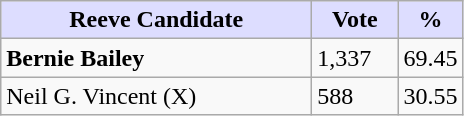<table class="wikitable">
<tr>
<th style="background:#ddf; width:200px;">Reeve Candidate</th>
<th style="background:#ddf; width:50px;">Vote</th>
<th style="background:#ddf; width:30px;">%</th>
</tr>
<tr>
<td><strong>Bernie Bailey</strong></td>
<td>1,337</td>
<td>69.45</td>
</tr>
<tr>
<td>Neil G. Vincent (X)</td>
<td>588</td>
<td>30.55</td>
</tr>
</table>
